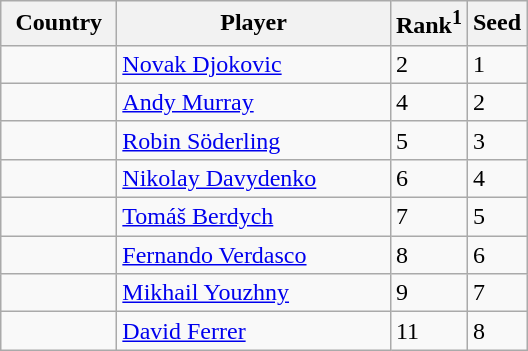<table class="sortable wikitable">
<tr>
<th width="70">Country</th>
<th width="175">Player</th>
<th>Rank<sup>1</sup></th>
<th>Seed</th>
</tr>
<tr>
<td></td>
<td><a href='#'>Novak Djokovic</a></td>
<td>2</td>
<td>1</td>
</tr>
<tr>
<td></td>
<td><a href='#'>Andy Murray</a></td>
<td>4</td>
<td>2</td>
</tr>
<tr>
<td></td>
<td><a href='#'>Robin Söderling</a></td>
<td>5</td>
<td>3</td>
</tr>
<tr>
<td></td>
<td><a href='#'>Nikolay Davydenko</a></td>
<td>6</td>
<td>4</td>
</tr>
<tr>
<td></td>
<td><a href='#'>Tomáš Berdych</a></td>
<td>7</td>
<td>5</td>
</tr>
<tr>
<td></td>
<td><a href='#'>Fernando Verdasco</a></td>
<td>8</td>
<td>6</td>
</tr>
<tr>
<td></td>
<td><a href='#'>Mikhail Youzhny</a></td>
<td>9</td>
<td>7</td>
</tr>
<tr>
<td></td>
<td><a href='#'>David Ferrer</a></td>
<td>11</td>
<td>8</td>
</tr>
</table>
